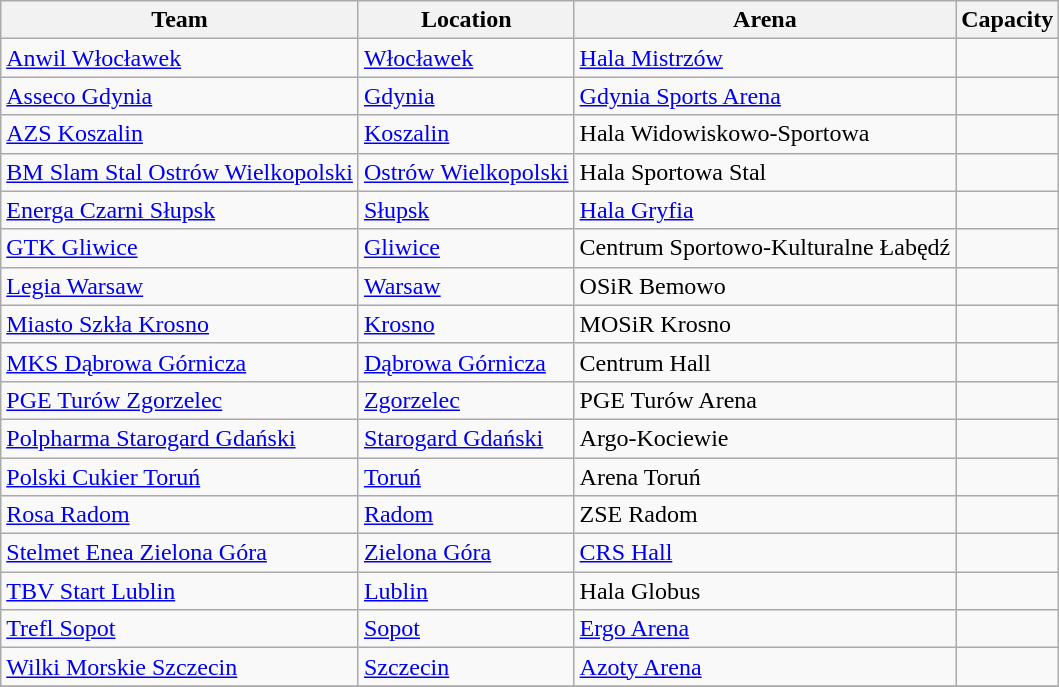<table class="wikitable sortable">
<tr>
<th>Team</th>
<th>Location</th>
<th>Arena</th>
<th>Capacity</th>
</tr>
<tr>
<td><a href='#'>Anwil Włocławek</a></td>
<td><a href='#'>Włocławek</a></td>
<td><a href='#'>Hala Mistrzów</a></td>
<td align=center></td>
</tr>
<tr>
<td><a href='#'>Asseco Gdynia</a></td>
<td><a href='#'>Gdynia</a></td>
<td><a href='#'>Gdynia Sports Arena</a></td>
<td align=center></td>
</tr>
<tr>
<td><a href='#'>AZS Koszalin</a></td>
<td><a href='#'>Koszalin</a></td>
<td>Hala Widowiskowo-Sportowa</td>
<td align=center></td>
</tr>
<tr>
<td><a href='#'>BM Slam Stal Ostrów Wielkopolski</a></td>
<td><a href='#'>Ostrów Wielkopolski</a></td>
<td>Hala Sportowa Stal</td>
<td align=center></td>
</tr>
<tr>
<td><a href='#'>Energa Czarni Słupsk</a></td>
<td><a href='#'>Słupsk</a></td>
<td><a href='#'>Hala Gryfia</a></td>
<td align=center></td>
</tr>
<tr>
<td><a href='#'>GTK Gliwice</a></td>
<td><a href='#'>Gliwice</a></td>
<td>Centrum Sportowo-Kulturalne Łabędź</td>
<td align=center></td>
</tr>
<tr>
<td><a href='#'>Legia Warsaw</a></td>
<td><a href='#'>Warsaw</a></td>
<td>OSiR Bemowo</td>
<td align=center></td>
</tr>
<tr>
<td><a href='#'>Miasto Szkła Krosno</a></td>
<td><a href='#'>Krosno</a></td>
<td>MOSiR Krosno</td>
<td align=center></td>
</tr>
<tr>
<td><a href='#'>MKS Dąbrowa Górnicza</a></td>
<td><a href='#'>Dąbrowa Górnicza</a></td>
<td>Centrum Hall</td>
<td align=center></td>
</tr>
<tr>
<td><a href='#'>PGE Turów Zgorzelec</a></td>
<td><a href='#'>Zgorzelec</a></td>
<td>PGE Turów Arena</td>
<td align=center></td>
</tr>
<tr>
<td><a href='#'>Polpharma Starogard Gdański</a></td>
<td><a href='#'>Starogard Gdański</a></td>
<td>Argo-Kociewie</td>
<td style="text-align:center;"></td>
</tr>
<tr>
<td><a href='#'>Polski Cukier Toruń</a></td>
<td><a href='#'>Toruń</a></td>
<td>Arena Toruń</td>
<td align=center></td>
</tr>
<tr>
<td><a href='#'>Rosa Radom</a></td>
<td><a href='#'>Radom</a></td>
<td>ZSE Radom</td>
<td align=center></td>
</tr>
<tr>
<td><a href='#'>Stelmet Enea Zielona Góra</a></td>
<td><a href='#'>Zielona Góra</a></td>
<td><a href='#'>CRS Hall</a></td>
<td align=center></td>
</tr>
<tr>
<td><a href='#'>TBV Start Lublin</a></td>
<td><a href='#'>Lublin</a></td>
<td>Hala Globus</td>
<td style="text-align:center;"></td>
</tr>
<tr>
<td><a href='#'>Trefl Sopot</a></td>
<td><a href='#'>Sopot</a></td>
<td><a href='#'>Ergo Arena</a></td>
<td align=center></td>
</tr>
<tr>
<td><a href='#'>Wilki Morskie Szczecin</a></td>
<td><a href='#'>Szczecin</a></td>
<td><a href='#'>Azoty Arena</a></td>
<td align=center></td>
</tr>
<tr>
</tr>
</table>
